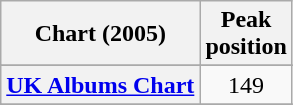<table class="wikitable sortable plainrowheaders" style="text-align:center">
<tr>
<th scope="col">Chart (2005)</th>
<th scope="col">Peak<br> position</th>
</tr>
<tr>
</tr>
<tr>
<th scope="row"><a href='#'>UK Albums Chart</a></th>
<td align="center">149</td>
</tr>
<tr>
</tr>
<tr>
</tr>
</table>
